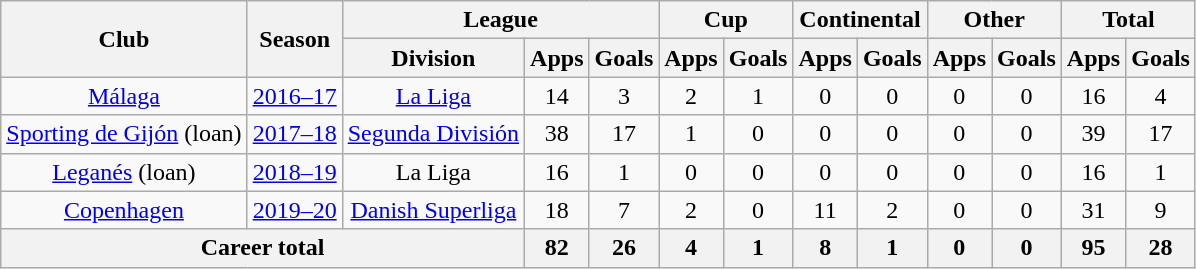<table class="wikitable" style="text-align:center">
<tr>
<th rowspan="2">Club</th>
<th rowspan="2">Season</th>
<th colspan="3">League</th>
<th colspan="2">Cup</th>
<th colspan="2">Continental</th>
<th colspan="2">Other</th>
<th colspan="2">Total</th>
</tr>
<tr>
<th>Division</th>
<th>Apps</th>
<th>Goals</th>
<th>Apps</th>
<th>Goals</th>
<th>Apps</th>
<th>Goals</th>
<th>Apps</th>
<th>Goals</th>
<th>Apps</th>
<th>Goals</th>
</tr>
<tr>
<td><a href='#'>Málaga</a></td>
<td><a href='#'>2016–17</a></td>
<td><a href='#'>La Liga</a></td>
<td>14</td>
<td>3</td>
<td>2</td>
<td>1</td>
<td>0</td>
<td>0</td>
<td>0</td>
<td>0</td>
<td>16</td>
<td>4</td>
</tr>
<tr>
<td><a href='#'>Sporting de Gijón</a> (loan)</td>
<td><a href='#'>2017–18</a></td>
<td><a href='#'>Segunda División</a></td>
<td>38</td>
<td>17</td>
<td>1</td>
<td>0</td>
<td>0</td>
<td>0</td>
<td>0</td>
<td>0</td>
<td>39</td>
<td>17</td>
</tr>
<tr>
<td><a href='#'>Leganés</a> (loan)</td>
<td><a href='#'>2018–19</a></td>
<td>La Liga</td>
<td>16</td>
<td>1</td>
<td>0</td>
<td>0</td>
<td>0</td>
<td>0</td>
<td>0</td>
<td>0</td>
<td>16</td>
<td>1</td>
</tr>
<tr>
<td><a href='#'>Copenhagen</a></td>
<td><a href='#'>2019–20</a></td>
<td><a href='#'>Danish Superliga</a></td>
<td>18</td>
<td>7</td>
<td>2</td>
<td>0</td>
<td>11</td>
<td>2</td>
<td>0</td>
<td>0</td>
<td>31</td>
<td>9</td>
</tr>
<tr>
<th colspan="3">Career total</th>
<th>82</th>
<th>26</th>
<th>4</th>
<th>1</th>
<th>8</th>
<th>1</th>
<th>0</th>
<th>0</th>
<th>95</th>
<th>28</th>
</tr>
</table>
